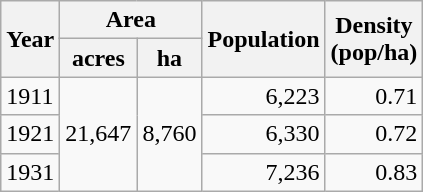<table class="wikitable">
<tr>
<th rowspan="2">Year</th>
<th colspan="2">Area</th>
<th rowspan="2">Population<br></th>
<th rowspan="2">Density<br>(pop/ha)</th>
</tr>
<tr>
<th>acres</th>
<th>ha</th>
</tr>
<tr>
<td>1911</td>
<td style="text-align:right;" rowspan="3">21,647</td>
<td style="text-align:right;" rowspan="3">8,760</td>
<td style="text-align:right;">6,223</td>
<td style="text-align:right;">0.71</td>
</tr>
<tr>
<td>1921</td>
<td style="text-align:right;">6,330</td>
<td style="text-align:right;">0.72</td>
</tr>
<tr>
<td>1931</td>
<td style="text-align:right;">7,236</td>
<td style="text-align:right;">0.83</td>
</tr>
</table>
